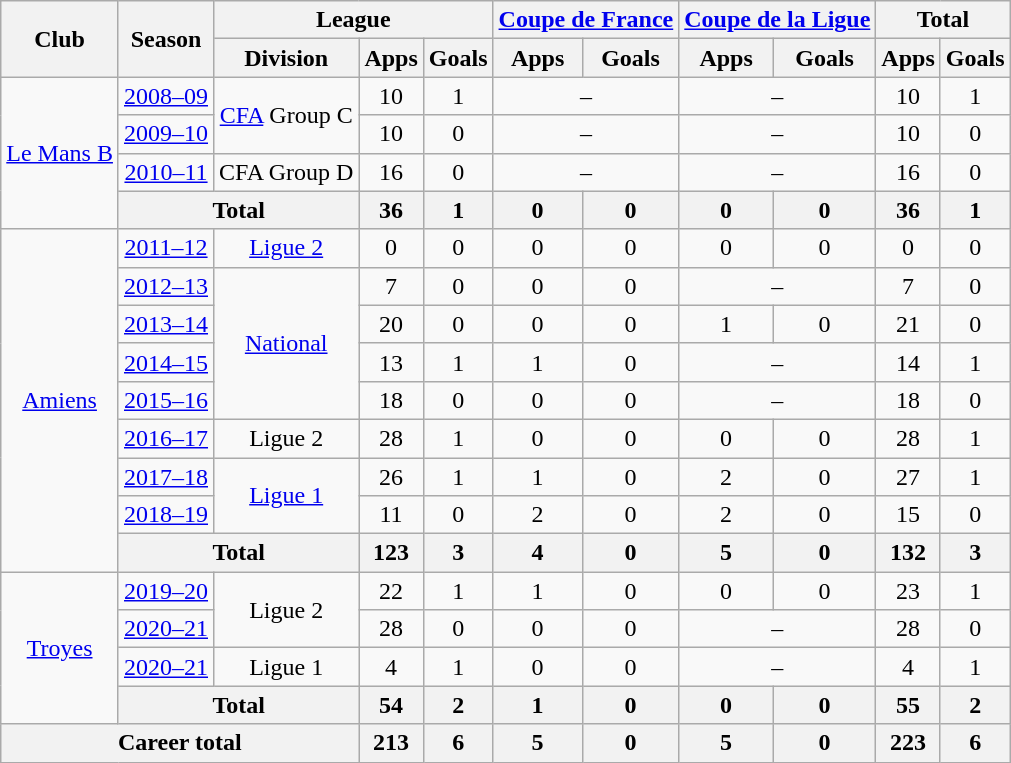<table class="wikitable" style="text-align:center">
<tr>
<th rowspan="2">Club</th>
<th rowspan="2">Season</th>
<th colspan="3">League</th>
<th colspan="2"><a href='#'>Coupe de France</a></th>
<th colspan="2"><a href='#'>Coupe de la Ligue</a></th>
<th colspan="2">Total</th>
</tr>
<tr>
<th>Division</th>
<th>Apps</th>
<th>Goals</th>
<th>Apps</th>
<th>Goals</th>
<th>Apps</th>
<th>Goals</th>
<th>Apps</th>
<th>Goals</th>
</tr>
<tr>
<td rowspan="4"><a href='#'>Le Mans B</a></td>
<td><a href='#'>2008–09</a></td>
<td rowspan="2"><a href='#'>CFA</a> Group C</td>
<td>10</td>
<td>1</td>
<td colspan="2">–</td>
<td colspan="2">–</td>
<td>10</td>
<td>1</td>
</tr>
<tr>
<td><a href='#'>2009–10</a></td>
<td>10</td>
<td>0</td>
<td colspan="2">–</td>
<td colspan="2">–</td>
<td>10</td>
<td>0</td>
</tr>
<tr>
<td><a href='#'>2010–11</a></td>
<td>CFA Group D</td>
<td>16</td>
<td>0</td>
<td colspan="2">–</td>
<td colspan="2">–</td>
<td>16</td>
<td>0</td>
</tr>
<tr>
<th colspan="2">Total</th>
<th>36</th>
<th>1</th>
<th>0</th>
<th>0</th>
<th>0</th>
<th>0</th>
<th>36</th>
<th>1</th>
</tr>
<tr>
<td rowspan="9"><a href='#'>Amiens</a></td>
<td><a href='#'>2011–12</a></td>
<td><a href='#'>Ligue 2</a></td>
<td>0</td>
<td>0</td>
<td>0</td>
<td>0</td>
<td>0</td>
<td>0</td>
<td>0</td>
<td>0</td>
</tr>
<tr>
<td><a href='#'>2012–13</a></td>
<td rowspan="4"><a href='#'>National</a></td>
<td>7</td>
<td>0</td>
<td>0</td>
<td>0</td>
<td colspan="2">–</td>
<td>7</td>
<td>0</td>
</tr>
<tr>
<td><a href='#'>2013–14</a></td>
<td>20</td>
<td>0</td>
<td>0</td>
<td>0</td>
<td>1</td>
<td>0</td>
<td>21</td>
<td>0</td>
</tr>
<tr>
<td><a href='#'>2014–15</a></td>
<td>13</td>
<td>1</td>
<td>1</td>
<td>0</td>
<td colspan="2">–</td>
<td>14</td>
<td>1</td>
</tr>
<tr>
<td><a href='#'>2015–16</a></td>
<td>18</td>
<td>0</td>
<td>0</td>
<td>0</td>
<td colspan="2">–</td>
<td>18</td>
<td>0</td>
</tr>
<tr>
<td><a href='#'>2016–17</a></td>
<td>Ligue 2</td>
<td>28</td>
<td>1</td>
<td>0</td>
<td>0</td>
<td>0</td>
<td>0</td>
<td>28</td>
<td>1</td>
</tr>
<tr>
<td><a href='#'>2017–18</a></td>
<td rowspan="2"><a href='#'>Ligue 1</a></td>
<td>26</td>
<td>1</td>
<td>1</td>
<td>0</td>
<td>2</td>
<td>0</td>
<td>27</td>
<td>1</td>
</tr>
<tr>
<td><a href='#'>2018–19</a></td>
<td>11</td>
<td>0</td>
<td>2</td>
<td>0</td>
<td>2</td>
<td>0</td>
<td>15</td>
<td>0</td>
</tr>
<tr>
<th colspan="2">Total</th>
<th>123</th>
<th>3</th>
<th>4</th>
<th>0</th>
<th>5</th>
<th>0</th>
<th>132</th>
<th>3</th>
</tr>
<tr>
<td rowspan="4"><a href='#'>Troyes</a></td>
<td><a href='#'>2019–20</a></td>
<td rowspan="2">Ligue 2</td>
<td>22</td>
<td>1</td>
<td>1</td>
<td>0</td>
<td>0</td>
<td>0</td>
<td>23</td>
<td>1</td>
</tr>
<tr>
<td><a href='#'>2020–21</a></td>
<td>28</td>
<td>0</td>
<td>0</td>
<td>0</td>
<td colspan="2">–</td>
<td>28</td>
<td>0</td>
</tr>
<tr>
<td><a href='#'>2020–21</a></td>
<td>Ligue 1</td>
<td>4</td>
<td>1</td>
<td>0</td>
<td>0</td>
<td colspan="2">–</td>
<td>4</td>
<td>1</td>
</tr>
<tr>
<th colspan="2">Total</th>
<th>54</th>
<th>2</th>
<th>1</th>
<th>0</th>
<th>0</th>
<th>0</th>
<th>55</th>
<th>2</th>
</tr>
<tr>
<th colspan="3">Career total</th>
<th>213</th>
<th>6</th>
<th>5</th>
<th>0</th>
<th>5</th>
<th>0</th>
<th>223</th>
<th>6</th>
</tr>
</table>
